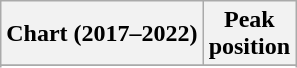<table class="wikitable sortable plainrowheaders">
<tr>
<th>Chart (2017–2022)</th>
<th>Peak<br>position</th>
</tr>
<tr>
</tr>
<tr>
</tr>
<tr>
</tr>
</table>
